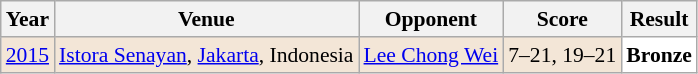<table class="sortable wikitable" style="font-size: 90%;">
<tr>
<th>Year</th>
<th>Venue</th>
<th>Opponent</th>
<th>Score</th>
<th>Result</th>
</tr>
<tr style="background:#F3E6D7">
<td align="center"><a href='#'>2015</a></td>
<td align="left"><a href='#'>Istora Senayan</a>, <a href='#'>Jakarta</a>, Indonesia</td>
<td align="left"> <a href='#'>Lee Chong Wei</a></td>
<td align="left">7–21, 19–21</td>
<td style="text-align:left; background:white"> <strong>Bronze</strong></td>
</tr>
</table>
